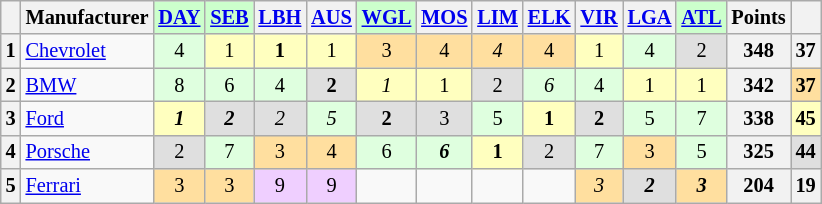<table class="wikitable" style="font-size:85%; text-align:center">
<tr style="background:#f9f9f9; vertical-align:top;">
<th valign=middle></th>
<th valign=middle>Manufacturer</th>
<td style="background:#ccffcc;"><strong><a href='#'>DAY</a></strong></td>
<td style="background:#ccffcc;"><strong><a href='#'>SEB</a></strong></td>
<th><a href='#'>LBH</a></th>
<th><a href='#'>AUS</a></th>
<td style="background:#ccffcc;"><strong><a href='#'>WGL</a></strong></td>
<th><a href='#'>MOS</a></th>
<th><a href='#'>LIM</a></th>
<th><a href='#'>ELK</a></th>
<th><a href='#'>VIR</a></th>
<th><a href='#'>LGA</a></th>
<td style="background:#ccffcc;"><strong><a href='#'>ATL</a></strong></td>
<th valign=middle>Points</th>
<th valign=middle></th>
</tr>
<tr>
<th>1</th>
<td align=left><a href='#'>Chevrolet</a></td>
<td style="background:#dfffdf;">4</td>
<td style="background:#ffffbf;">1</td>
<td style="background:#ffffbf;"><strong>1</strong></td>
<td style="background:#ffffbf;">1</td>
<td style="background:#ffdf9f;">3</td>
<td style="background:#ffdf9f;">4</td>
<td style="background:#ffdf9f;"><em>4</em></td>
<td style="background:#ffdf9f;">4</td>
<td style="background:#ffffbf;">1</td>
<td style="background:#dfffdf;">4</td>
<td style="background:#dfdfdf;">2</td>
<th>348</th>
<th>37</th>
</tr>
<tr>
<th>2</th>
<td align=left><a href='#'>BMW</a></td>
<td style="background:#dfffdf;">8</td>
<td style="background:#dfffdf;">6</td>
<td style="background:#dfffdf;">4</td>
<td style="background:#dfdfdf;"><strong>2</strong></td>
<td style="background:#ffffbf;"><em>1</em></td>
<td style="background:#ffffbf;">1</td>
<td style="background:#dfdfdf;">2</td>
<td style="background:#dfffdf;"><em>6</em></td>
<td style="background:#dfffdf;">4</td>
<td style="background:#ffffbf;">1</td>
<td style="background:#ffffbf;">1</td>
<th>342</th>
<th style="background:#ffdf9f;">37</th>
</tr>
<tr>
<th>3</th>
<td align=left><a href='#'>Ford</a></td>
<td style="background:#ffffbf;"><strong><em>1</em></strong></td>
<td style="background:#dfdfdf;"><strong><em>2</em></strong></td>
<td style="background:#dfdfdf;"><em>2</em></td>
<td style="background:#dfffdf;"><em>5</em></td>
<td style="background:#dfdfdf;"><strong>2</strong></td>
<td style="background:#dfdfdf;">3</td>
<td style="background:#dfffdf;">5</td>
<td style="background:#ffffbf;"><strong>1</strong></td>
<td style="background:#dfdfdf;"><strong>2</strong></td>
<td style="background:#dfffdf;">5</td>
<td style="background:#dfffdf;">7</td>
<th>338</th>
<th style="background:#ffffbf;">45</th>
</tr>
<tr>
<th>4</th>
<td align=left><a href='#'>Porsche</a></td>
<td style="background:#dfdfdf;">2</td>
<td style="background:#dfffdf;">7</td>
<td style="background:#ffdf9f;">3</td>
<td style="background:#ffdf9f;">4</td>
<td style="background:#dfffdf;">6</td>
<td style="background:#dfffdf;"><strong><em>6</em></strong></td>
<td style="background:#ffffbf;"><strong>1</strong></td>
<td style="background:#dfdfdf;">2</td>
<td style="background:#dfffdf;">7</td>
<td style="background:#ffdf9f;">3</td>
<td style="background:#dfffdf;">5</td>
<th>325</th>
<th style="background:#dfdfdf;">44</th>
</tr>
<tr>
<th>5</th>
<td align=left><a href='#'>Ferrari</a></td>
<td style="background:#ffdf9f;">3</td>
<td style="background:#ffdf9f;">3</td>
<td style="background:#efcfff;">9</td>
<td style="background:#efcfff;">9</td>
<td></td>
<td></td>
<td></td>
<td></td>
<td style="background:#ffdf9f;"><em>3</em></td>
<td style="background:#dfdfdf;"><strong><em>2</em></strong></td>
<td style="background:#ffdf9f;"><strong><em>3</em></strong></td>
<th>204</th>
<th>19</th>
</tr>
</table>
